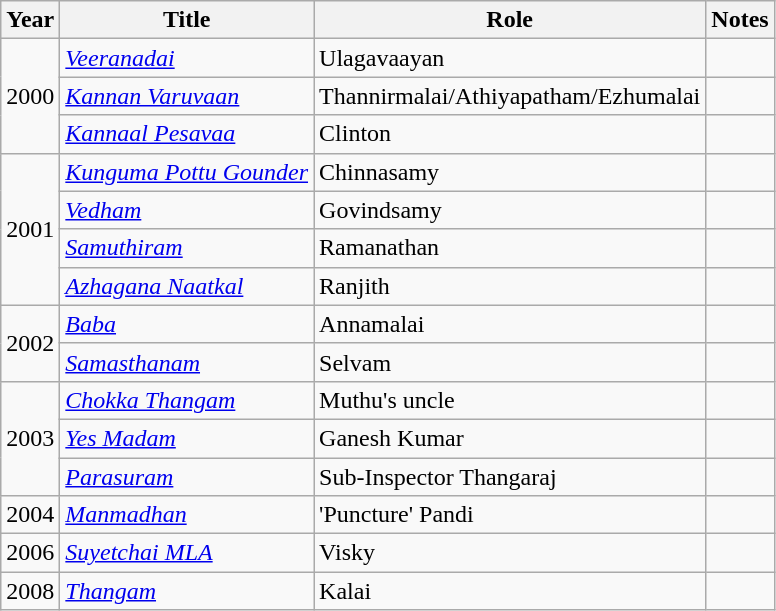<table class="wikitable sortable">
<tr>
<th scope="col">Year</th>
<th scope="col">Title</th>
<th scope="col">Role</th>
<th class="unsortable" scope="col">Notes</th>
</tr>
<tr>
<td rowspan="3">2000</td>
<td><em><a href='#'>Veeranadai</a></em></td>
<td>Ulagavaayan</td>
<td></td>
</tr>
<tr>
<td><em><a href='#'>Kannan Varuvaan</a></em></td>
<td>Thannirmalai/Athiyapatham/Ezhumalai</td>
<td></td>
</tr>
<tr>
<td><em><a href='#'>Kannaal Pesavaa</a></em></td>
<td>Clinton</td>
<td></td>
</tr>
<tr>
<td rowspan="4">2001</td>
<td><em><a href='#'>Kunguma Pottu Gounder</a></em></td>
<td>Chinnasamy</td>
<td></td>
</tr>
<tr>
<td><em><a href='#'>Vedham</a></em></td>
<td>Govindsamy</td>
<td></td>
</tr>
<tr>
<td><em><a href='#'>Samuthiram</a></em></td>
<td>Ramanathan</td>
<td></td>
</tr>
<tr>
<td><em><a href='#'>Azhagana Naatkal</a></em></td>
<td>Ranjith</td>
<td></td>
</tr>
<tr>
<td rowspan="2">2002</td>
<td><em><a href='#'>Baba</a></em></td>
<td>Annamalai</td>
<td></td>
</tr>
<tr>
<td><em><a href='#'>Samasthanam</a></em></td>
<td>Selvam</td>
<td></td>
</tr>
<tr>
<td rowspan="3">2003</td>
<td><em><a href='#'>Chokka Thangam</a></em></td>
<td>Muthu's uncle</td>
<td></td>
</tr>
<tr>
<td><em><a href='#'>Yes Madam</a></em></td>
<td>Ganesh Kumar</td>
<td></td>
</tr>
<tr>
<td><em><a href='#'>Parasuram</a></em></td>
<td>Sub-Inspector Thangaraj</td>
<td></td>
</tr>
<tr>
<td>2004</td>
<td><em><a href='#'>Manmadhan</a></em></td>
<td>'Puncture' Pandi</td>
<td></td>
</tr>
<tr>
<td>2006</td>
<td><em><a href='#'>Suyetchai MLA</a></em></td>
<td>Visky</td>
<td></td>
</tr>
<tr>
<td>2008</td>
<td><em><a href='#'>Thangam</a></em></td>
<td>Kalai</td>
<td></td>
</tr>
</table>
